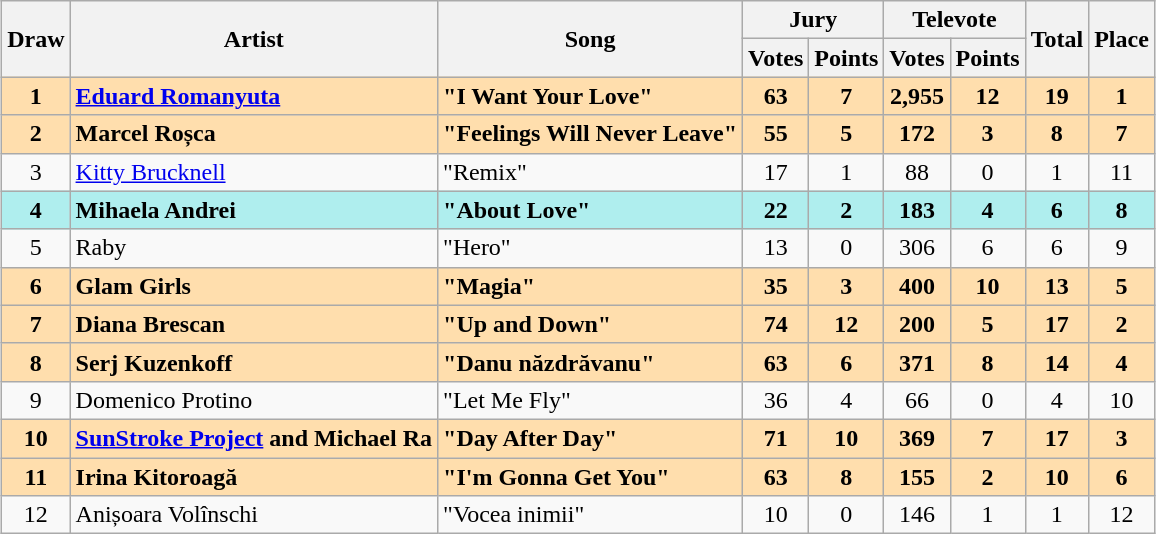<table class="sortable wikitable" style="margin: 1em auto 1em auto; text-align:center;">
<tr>
<th rowspan="2">Draw</th>
<th rowspan="2">Artist</th>
<th rowspan="2">Song</th>
<th colspan="2">Jury</th>
<th colspan="2">Televote</th>
<th rowspan="2">Total</th>
<th rowspan="2">Place</th>
</tr>
<tr>
<th>Votes</th>
<th>Points</th>
<th>Votes</th>
<th>Points</th>
</tr>
<tr style="font-weight:bold; background:navajowhite;">
<td>1</td>
<td align="left"><a href='#'>Eduard Romanyuta</a></td>
<td align="left">"I Want Your Love"</td>
<td>63</td>
<td>7</td>
<td>2,955</td>
<td>12</td>
<td>19</td>
<td>1</td>
</tr>
<tr style="font-weight:bold; background:navajowhite;">
<td>2</td>
<td align="left">Marcel Roșca</td>
<td align="left">"Feelings Will Never Leave"</td>
<td>55</td>
<td>5</td>
<td>172</td>
<td>3</td>
<td>8</td>
<td>7</td>
</tr>
<tr>
<td>3</td>
<td align="left"><a href='#'>Kitty Brucknell</a></td>
<td align="left">"Remix"</td>
<td>17</td>
<td>1</td>
<td>88</td>
<td>0</td>
<td>1</td>
<td>11</td>
</tr>
<tr style="font-weight:bold; background:paleturquoise;">
<td>4</td>
<td align="left">Mihaela Andrei</td>
<td align="left">"About Love"</td>
<td>22</td>
<td>2</td>
<td>183</td>
<td>4</td>
<td>6</td>
<td>8</td>
</tr>
<tr>
<td>5</td>
<td align="left">Raby</td>
<td align="left">"Hero"</td>
<td>13</td>
<td>0</td>
<td>306</td>
<td>6</td>
<td>6</td>
<td>9</td>
</tr>
<tr style="font-weight:bold; background:navajowhite;">
<td>6</td>
<td align="left">Glam Girls</td>
<td align="left">"Magia"</td>
<td>35</td>
<td>3</td>
<td>400</td>
<td>10</td>
<td>13</td>
<td>5</td>
</tr>
<tr style="font-weight:bold; background:navajowhite;">
<td>7</td>
<td align="left">Diana Brescan</td>
<td align="left">"Up and Down"</td>
<td>74</td>
<td>12</td>
<td>200</td>
<td>5</td>
<td>17</td>
<td>2</td>
</tr>
<tr style="font-weight:bold; background:navajowhite;">
<td>8</td>
<td align="left">Serj Kuzenkoff</td>
<td align="left">"Danu năzdrăvanu"</td>
<td>63</td>
<td>6</td>
<td>371</td>
<td>8</td>
<td>14</td>
<td>4</td>
</tr>
<tr>
<td>9</td>
<td align="left">Domenico Protino</td>
<td align="left">"Let Me Fly"</td>
<td>36</td>
<td>4</td>
<td>66</td>
<td>0</td>
<td>4</td>
<td>10</td>
</tr>
<tr style="font-weight:bold; background:navajowhite;">
<td>10</td>
<td align="left"><a href='#'>SunStroke Project</a> and Michael Ra</td>
<td align="left">"Day After Day"</td>
<td>71</td>
<td>10</td>
<td>369</td>
<td>7</td>
<td>17</td>
<td>3</td>
</tr>
<tr style="font-weight:bold; background:navajowhite;">
<td>11</td>
<td align="left">Irina Kitoroagă</td>
<td align="left">"I'm Gonna Get You"</td>
<td>63</td>
<td>8</td>
<td>155</td>
<td>2</td>
<td>10</td>
<td>6</td>
</tr>
<tr>
<td>12</td>
<td align="left">Anișoara Volînschi</td>
<td align="left">"Vocea inimii"</td>
<td>10</td>
<td>0</td>
<td>146</td>
<td>1</td>
<td>1</td>
<td>12</td>
</tr>
</table>
